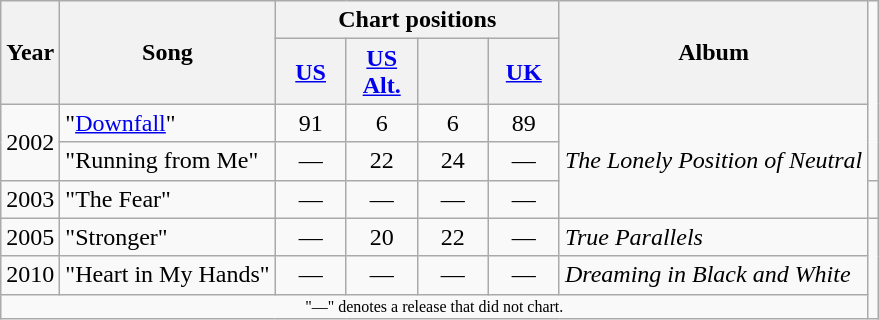<table class="wikitable">
<tr>
<th rowspan="2">Year</th>
<th rowspan="2">Song</th>
<th colspan="4">Chart positions</th>
<th rowspan="2">Album</th>
</tr>
<tr>
<th width="40"><a href='#'>US</a><br></th>
<th width="40"><a href='#'>US<br>Alt.</a><br></th>
<th width="40"><br></th>
<th width="40"><a href='#'>UK</a><br></th>
</tr>
<tr>
<td rowspan="2">2002</td>
<td>"<a href='#'>Downfall</a>"</td>
<td style="text-align:center;">91</td>
<td style="text-align:center;">6</td>
<td style="text-align:center;">6</td>
<td style="text-align:center;">89</td>
<td rowspan="3"><em>The Lonely Position of Neutral</em></td>
</tr>
<tr>
<td>"Running from Me"</td>
<td style="text-align:center;">—</td>
<td style="text-align:center;">22</td>
<td style="text-align:center;">24</td>
<td style="text-align:center;">—</td>
</tr>
<tr>
<td>2003</td>
<td>"The Fear"</td>
<td style="text-align:center;">—</td>
<td style="text-align:center;">—</td>
<td style="text-align:center;">—</td>
<td style="text-align:center;">—</td>
<td></td>
</tr>
<tr>
<td>2005</td>
<td>"Stronger"</td>
<td style="text-align:center;">—</td>
<td style="text-align:center;">20</td>
<td style="text-align:center;">22</td>
<td style="text-align:center;">—</td>
<td><em>True Parallels</em></td>
</tr>
<tr>
<td>2010</td>
<td>"Heart in My Hands"</td>
<td style="text-align:center;">—</td>
<td style="text-align:center;">—</td>
<td style="text-align:center;">—</td>
<td style="text-align:center;">—</td>
<td><em>Dreaming in Black and White</em></td>
</tr>
<tr>
<td colspan="7" style="text-align:center; font-size:8pt;">"—" denotes a release that did not chart.</td>
</tr>
</table>
